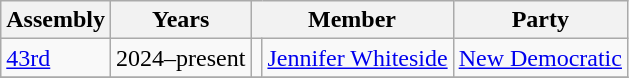<table class="wikitable">
<tr>
<th>Assembly</th>
<th>Years</th>
<th colspan="2">Member</th>
<th>Party</th>
</tr>
<tr>
<td><a href='#'>43rd</a></td>
<td>2024–present</td>
<td></td>
<td><a href='#'>Jennifer Whiteside</a></td>
<td><a href='#'>New Democratic</a></td>
</tr>
<tr>
</tr>
</table>
